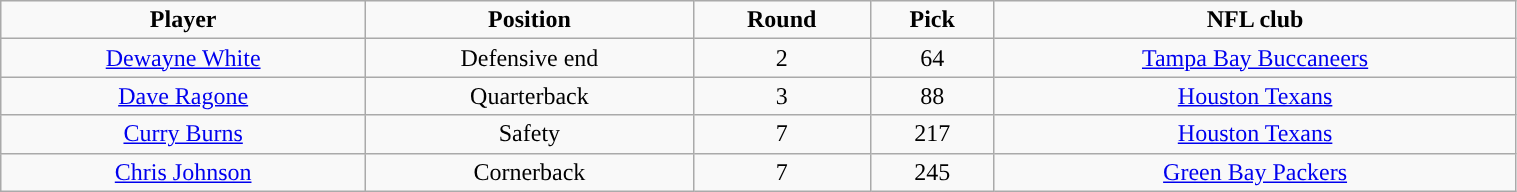<table class="wikitable" width="80%">
<tr align="center">
<td><strong>Player</strong></td>
<td><strong>Position</strong></td>
<td><strong>Round</strong></td>
<td><strong>Pick</strong></td>
<td><strong>NFL club</strong></td>
</tr>
<tr align="center" bgcolor="">
<td><a href='#'>Dewayne White</a></td>
<td>Defensive end</td>
<td>2</td>
<td>64</td>
<td><a href='#'>Tampa Bay Buccaneers</a></td>
</tr>
<tr align="center" bgcolor="">
<td><a href='#'>Dave Ragone</a></td>
<td>Quarterback</td>
<td>3</td>
<td>88</td>
<td><a href='#'>Houston Texans</a></td>
</tr>
<tr align="center" bgcolor="">
<td><a href='#'>Curry Burns</a></td>
<td>Safety</td>
<td>7</td>
<td>217</td>
<td><a href='#'>Houston Texans</a></td>
</tr>
<tr align="center" bgcolor="">
<td><a href='#'>Chris Johnson</a></td>
<td>Cornerback</td>
<td>7</td>
<td>245</td>
<td><a href='#'>Green Bay Packers</a></td>
</tr>
</table>
